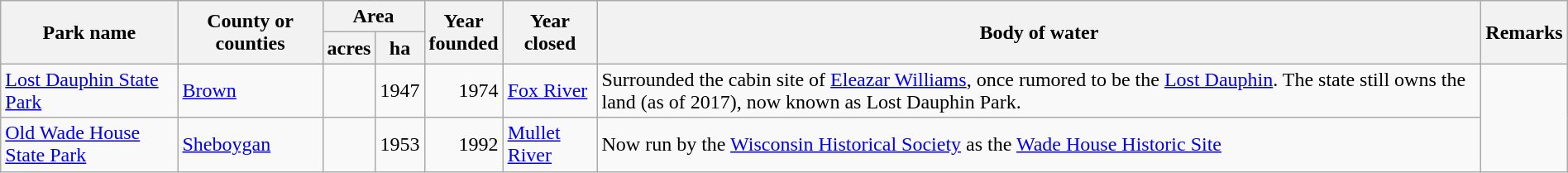<table class="wikitable sortable" style="width:100%">
<tr>
<th width="*" rowspan=2>Park name</th>
<th width="*" rowspan=2>County or counties</th>
<th width="*" colspan=2>Area</th>
<th width="*" rowspan=2>Year <br>founded</th>
<th width="*" rowspan=2>Year <br>closed</th>
<th width="*" rowspan=2>Body of water</th>
<th width="*" rowspan=2>Remarks</th>
</tr>
<tr>
<th>acres</th>
<th>ha</th>
</tr>
<tr>
<td><a href='#'>Lost Dauphin State Park</a></td>
<td><a href='#'>Brown</a></td>
<td></td>
<td align=right>1947</td>
<td align=right>1974</td>
<td><a href='#'>Fox River</a></td>
<td>Surrounded the cabin site of <a href='#'>Eleazar Williams</a>, once rumored to be the <a href='#'>Lost Dauphin</a>. The state still owns the land (as of 2017), now known as Lost Dauphin Park.</td>
</tr>
<tr ->
<td><a href='#'>Old Wade House State Park</a></td>
<td><a href='#'>Sheboygan</a></td>
<td></td>
<td align=right>1953</td>
<td align=right>1992</td>
<td><a href='#'>Mullet River</a></td>
<td>Now run by the <a href='#'>Wisconsin Historical Society</a> as the <a href='#'>Wade House Historic Site</a></td>
</tr>
</table>
